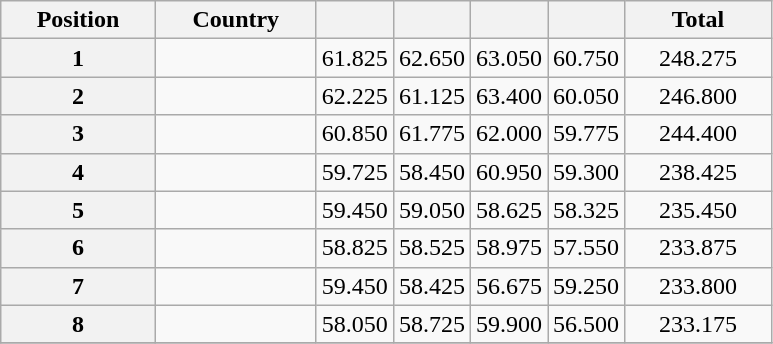<table class="wikitable sortable" style="text-align:center; ">
<tr>
<th>Position</th>
<th>Country</th>
<th width="10%"></th>
<th width="10%"></th>
<th width="10%"></th>
<th width="10%"></th>
<th>Total</th>
</tr>
<tr>
<th>1</th>
<td align="left"></td>
<td>61.825</td>
<td>62.650</td>
<td>63.050</td>
<td>60.750</td>
<td>248.275</td>
</tr>
<tr>
<th>2</th>
<td align="left"></td>
<td>62.225</td>
<td>61.125</td>
<td>63.400</td>
<td>60.050</td>
<td>246.800</td>
</tr>
<tr>
<th>3</th>
<td align="left"></td>
<td>60.850</td>
<td>61.775</td>
<td>62.000</td>
<td>59.775</td>
<td>244.400</td>
</tr>
<tr>
<th>4</th>
<td align="left"></td>
<td>59.725</td>
<td>58.450</td>
<td>60.950</td>
<td>59.300</td>
<td>238.425</td>
</tr>
<tr>
<th>5</th>
<td align="left"></td>
<td>59.450</td>
<td>59.050</td>
<td>58.625</td>
<td>58.325</td>
<td>235.450</td>
</tr>
<tr>
<th>6</th>
<td align="left"></td>
<td>58.825</td>
<td>58.525</td>
<td>58.975</td>
<td>57.550</td>
<td>233.875</td>
</tr>
<tr>
<th>7</th>
<td align="left"></td>
<td>59.450</td>
<td>58.425</td>
<td>56.675</td>
<td>59.250</td>
<td>233.800</td>
</tr>
<tr>
<th>8</th>
<td align="left"></td>
<td>58.050</td>
<td>58.725</td>
<td>59.900</td>
<td>56.500</td>
<td>233.175</td>
</tr>
<tr>
</tr>
</table>
